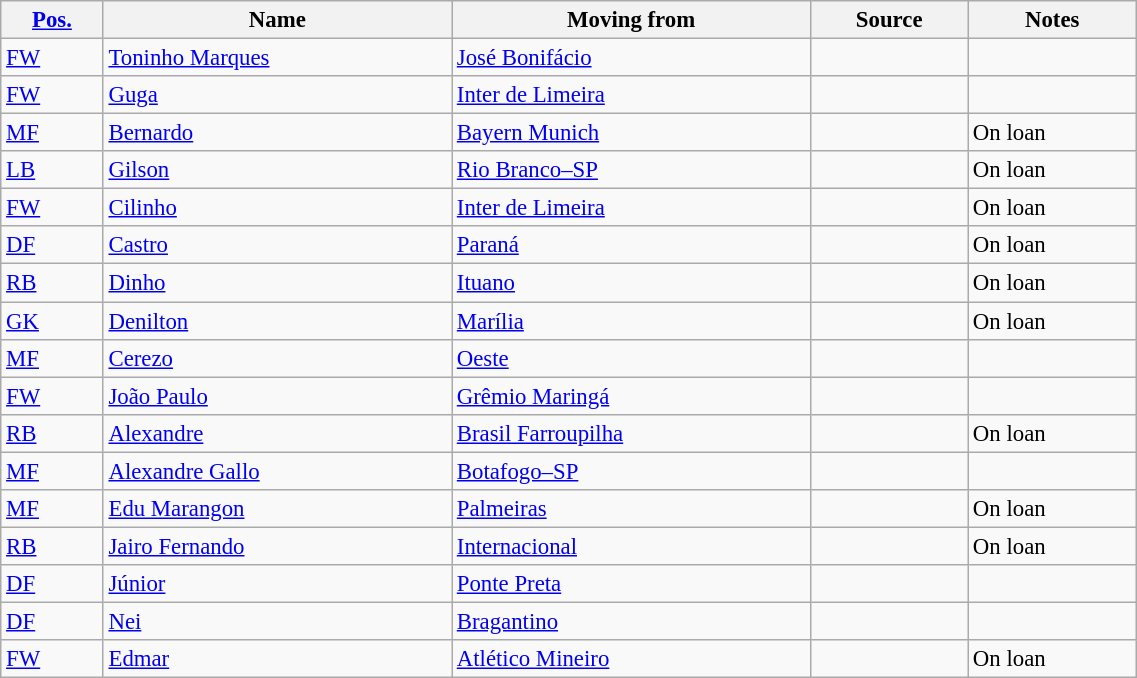<table class="wikitable sortable" style="width:60%; text-align:center; font-size:95%; text-align:left;">
<tr>
<th><a href='#'>Pos.</a></th>
<th>Name</th>
<th>Moving from</th>
<th>Source</th>
<th>Notes</th>
</tr>
<tr>
<td><a href='#'>FW</a></td>
<td style="text-align:left;"> <a href='#'>Toninho Marques</a></td>
<td style="text-align:left;"><a href='#'>José Bonifácio</a></td>
<td></td>
<td></td>
</tr>
<tr>
<td><a href='#'>FW</a></td>
<td style="text-align:left;"> <a href='#'>Guga</a></td>
<td style="text-align:left;"><a href='#'>Inter de Limeira</a></td>
<td></td>
<td></td>
</tr>
<tr>
<td><a href='#'>MF</a></td>
<td style="text-align:left;"> <a href='#'>Bernardo</a></td>
<td style="text-align:left;"><a href='#'>Bayern Munich</a> </td>
<td></td>
<td>On loan</td>
</tr>
<tr>
<td><a href='#'>LB</a></td>
<td style="text-align:left;"> <a href='#'>Gilson</a></td>
<td style="text-align:left;"><a href='#'>Rio Branco–SP</a></td>
<td></td>
<td>On loan</td>
</tr>
<tr>
<td><a href='#'>FW</a></td>
<td style="text-align:left;"> <a href='#'>Cilinho</a></td>
<td style="text-align:left;"><a href='#'>Inter de Limeira</a></td>
<td></td>
<td>On loan</td>
</tr>
<tr>
<td><a href='#'>DF</a></td>
<td style="text-align:left;"> <a href='#'>Castro</a></td>
<td style="text-align:left;"><a href='#'>Paraná</a></td>
<td></td>
<td>On loan</td>
</tr>
<tr>
<td><a href='#'>RB</a></td>
<td style="text-align:left;"> <a href='#'>Dinho</a></td>
<td style="text-align:left;"><a href='#'>Ituano</a></td>
<td></td>
<td>On loan</td>
</tr>
<tr>
<td><a href='#'>GK</a></td>
<td style="text-align:left;"> <a href='#'>Denilton</a></td>
<td style="text-align:left;"><a href='#'>Marília</a></td>
<td></td>
<td>On loan</td>
</tr>
<tr>
<td><a href='#'>MF</a></td>
<td style="text-align:left;"> <a href='#'>Cerezo</a></td>
<td style="text-align:left;"><a href='#'>Oeste</a></td>
<td></td>
<td></td>
</tr>
<tr>
<td><a href='#'>FW</a></td>
<td style="text-align:left;"> <a href='#'>João Paulo</a></td>
<td style="text-align:left;"><a href='#'>Grêmio Maringá</a></td>
<td></td>
<td></td>
</tr>
<tr>
<td><a href='#'>RB</a></td>
<td style="text-align:left;"> <a href='#'>Alexandre</a></td>
<td style="text-align:left;"><a href='#'>Brasil Farroupilha</a></td>
<td></td>
<td>On loan</td>
</tr>
<tr>
<td><a href='#'>MF</a></td>
<td style="text-align:left;"> <a href='#'>Alexandre Gallo</a></td>
<td style="text-align:left;"><a href='#'>Botafogo–SP</a></td>
<td></td>
<td></td>
</tr>
<tr>
<td><a href='#'>MF</a></td>
<td style="text-align:left;"> <a href='#'>Edu Marangon</a></td>
<td style="text-align:left;"><a href='#'>Palmeiras</a></td>
<td></td>
<td>On loan</td>
</tr>
<tr>
<td><a href='#'>RB</a></td>
<td style="text-align:left;"> <a href='#'>Jairo Fernando</a></td>
<td style="text-align:left;"><a href='#'>Internacional</a></td>
<td></td>
<td>On loan</td>
</tr>
<tr>
<td><a href='#'>DF</a></td>
<td style="text-align:left;"> <a href='#'>Júnior</a></td>
<td style="text-align:left;"><a href='#'>Ponte Preta</a></td>
<td></td>
<td></td>
</tr>
<tr>
<td><a href='#'>DF</a></td>
<td style="text-align:left;"> <a href='#'>Nei</a></td>
<td style="text-align:left;"><a href='#'>Bragantino</a></td>
<td></td>
<td></td>
</tr>
<tr>
<td><a href='#'>FW</a></td>
<td style="text-align:left;"> <a href='#'>Edmar</a></td>
<td style="text-align:left;"><a href='#'>Atlético Mineiro</a></td>
<td></td>
<td>On loan</td>
</tr>
</table>
